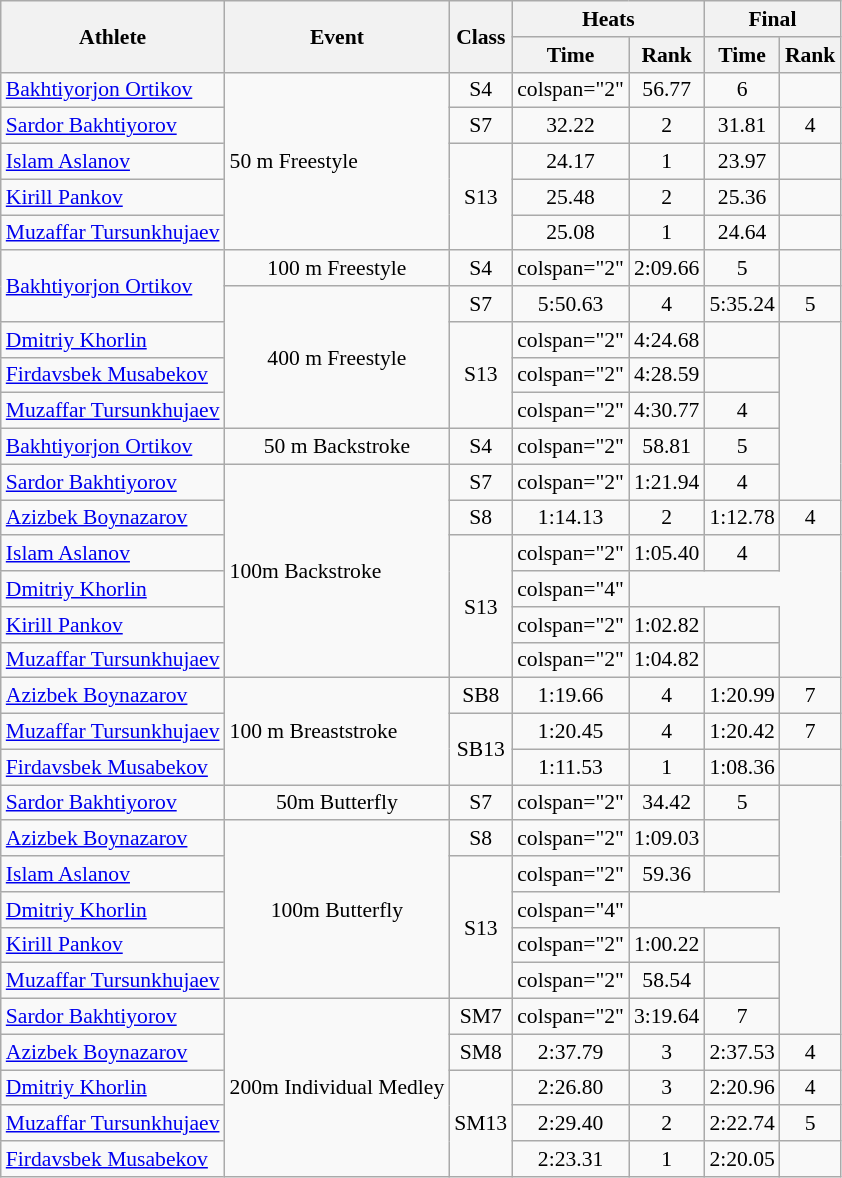<table class="wikitable" style="text-align:center; font-size:90%">
<tr>
<th rowspan="2">Athlete</th>
<th rowspan="2">Event</th>
<th rowspan="2">Class</th>
<th colspan="2">Heats</th>
<th colspan="2">Final</th>
</tr>
<tr>
<th>Time</th>
<th>Rank</th>
<th>Time</th>
<th>Rank</th>
</tr>
<tr>
<td align=left><a href='#'>Bakhtiyorjon Ortikov</a></td>
<td align=left rowspan="5">50 m Freestyle</td>
<td>S4</td>
<td>colspan="2" </td>
<td>56.77</td>
<td>6</td>
</tr>
<tr>
<td align=left><a href='#'>Sardor Bakhtiyorov</a></td>
<td>S7</td>
<td>32.22</td>
<td>2</td>
<td>31.81</td>
<td>4</td>
</tr>
<tr>
<td align=left><a href='#'>Islam Aslanov</a></td>
<td rowspan="3">S13</td>
<td>24.17</td>
<td>1</td>
<td>23.97</td>
<td></td>
</tr>
<tr>
<td align=left><a href='#'>Kirill Pankov</a></td>
<td>25.48</td>
<td>2</td>
<td>25.36</td>
<td></td>
</tr>
<tr>
<td align=left><a href='#'>Muzaffar Tursunkhujaev</a></td>
<td>25.08</td>
<td>1</td>
<td>24.64</td>
<td></td>
</tr>
<tr>
<td align=left rowspan="2"><a href='#'>Bakhtiyorjon Ortikov</a></td>
<td>100 m Freestyle</td>
<td>S4</td>
<td>colspan="2" </td>
<td>2:09.66</td>
<td>5</td>
</tr>
<tr>
<td rowspan="4">400 m Freestyle</td>
<td>S7</td>
<td>5:50.63</td>
<td>4</td>
<td>5:35.24</td>
<td>5</td>
</tr>
<tr>
<td align=left><a href='#'>Dmitriy Khorlin</a></td>
<td rowspan="3">S13</td>
<td>colspan="2" </td>
<td>4:24.68</td>
<td></td>
</tr>
<tr>
<td align=left><a href='#'>Firdavsbek Musabekov</a></td>
<td>colspan="2" </td>
<td>4:28.59</td>
<td></td>
</tr>
<tr>
<td align=left><a href='#'>Muzaffar Tursunkhujaev</a></td>
<td>colspan="2" </td>
<td>4:30.77</td>
<td>4</td>
</tr>
<tr>
<td align=left><a href='#'>Bakhtiyorjon Ortikov</a></td>
<td>50 m Backstroke</td>
<td>S4</td>
<td>colspan="2" </td>
<td>58.81</td>
<td>5</td>
</tr>
<tr>
<td align=left><a href='#'>Sardor Bakhtiyorov</a></td>
<td align=left rowspan="6">100m Backstroke</td>
<td>S7</td>
<td>colspan="2" </td>
<td>1:21.94</td>
<td>4</td>
</tr>
<tr>
<td align=left><a href='#'>Azizbek Boynazarov</a></td>
<td>S8</td>
<td>1:14.13</td>
<td>2</td>
<td>1:12.78</td>
<td>4</td>
</tr>
<tr>
<td align=left><a href='#'>Islam Aslanov</a></td>
<td rowspan="4">S13</td>
<td>colspan="2" </td>
<td>1:05.40</td>
<td>4</td>
</tr>
<tr>
<td align=left><a href='#'>Dmitriy Khorlin</a></td>
<td>colspan="4" </td>
</tr>
<tr>
<td align=left><a href='#'>Kirill Pankov</a></td>
<td>colspan="2" </td>
<td>1:02.82</td>
<td></td>
</tr>
<tr>
<td align=left><a href='#'>Muzaffar Tursunkhujaev</a></td>
<td>colspan="2" </td>
<td>1:04.82</td>
<td></td>
</tr>
<tr>
<td align=left><a href='#'>Azizbek Boynazarov</a></td>
<td align=left rowspan="3">100 m Breaststroke</td>
<td>SB8</td>
<td>1:19.66</td>
<td>4</td>
<td>1:20.99</td>
<td>7</td>
</tr>
<tr>
<td align=left><a href='#'>Muzaffar Tursunkhujaev</a></td>
<td rowspan="2">SB13</td>
<td>1:20.45</td>
<td>4</td>
<td>1:20.42</td>
<td>7</td>
</tr>
<tr>
<td align=left><a href='#'>Firdavsbek Musabekov</a></td>
<td>1:11.53</td>
<td>1</td>
<td>1:08.36</td>
<td></td>
</tr>
<tr>
<td align=left><a href='#'>Sardor Bakhtiyorov</a></td>
<td>50m Butterfly</td>
<td>S7</td>
<td>colspan="2" </td>
<td>34.42</td>
<td>5</td>
</tr>
<tr>
<td align=left><a href='#'>Azizbek Boynazarov</a></td>
<td rowspan="5">100m Butterfly</td>
<td>S8</td>
<td>colspan="2" </td>
<td>1:09.03</td>
<td></td>
</tr>
<tr>
<td align=left><a href='#'>Islam Aslanov</a></td>
<td rowspan="4">S13</td>
<td>colspan="2" </td>
<td>59.36</td>
<td></td>
</tr>
<tr>
<td align=left><a href='#'>Dmitriy Khorlin</a></td>
<td>colspan="4" </td>
</tr>
<tr>
<td align=left><a href='#'>Kirill Pankov</a></td>
<td>colspan="2" </td>
<td>1:00.22</td>
<td></td>
</tr>
<tr>
<td align=left><a href='#'>Muzaffar Tursunkhujaev</a></td>
<td>colspan="2" </td>
<td>58.54</td>
<td></td>
</tr>
<tr>
<td align=left><a href='#'>Sardor Bakhtiyorov</a></td>
<td rowspan="5">200m Individual Medley</td>
<td>SM7</td>
<td>colspan="2" </td>
<td>3:19.64</td>
<td>7</td>
</tr>
<tr>
<td align=left><a href='#'>Azizbek Boynazarov</a></td>
<td>SM8</td>
<td>2:37.79</td>
<td>3</td>
<td>2:37.53</td>
<td>4</td>
</tr>
<tr>
<td align=left><a href='#'>Dmitriy Khorlin</a></td>
<td rowspan="3">SM13</td>
<td>2:26.80</td>
<td>3</td>
<td>2:20.96</td>
<td>4</td>
</tr>
<tr>
<td align=left><a href='#'>Muzaffar Tursunkhujaev</a></td>
<td>2:29.40</td>
<td>2</td>
<td>2:22.74</td>
<td>5</td>
</tr>
<tr>
<td align=left><a href='#'>Firdavsbek Musabekov</a></td>
<td>2:23.31</td>
<td>1</td>
<td>2:20.05</td>
<td></td>
</tr>
</table>
